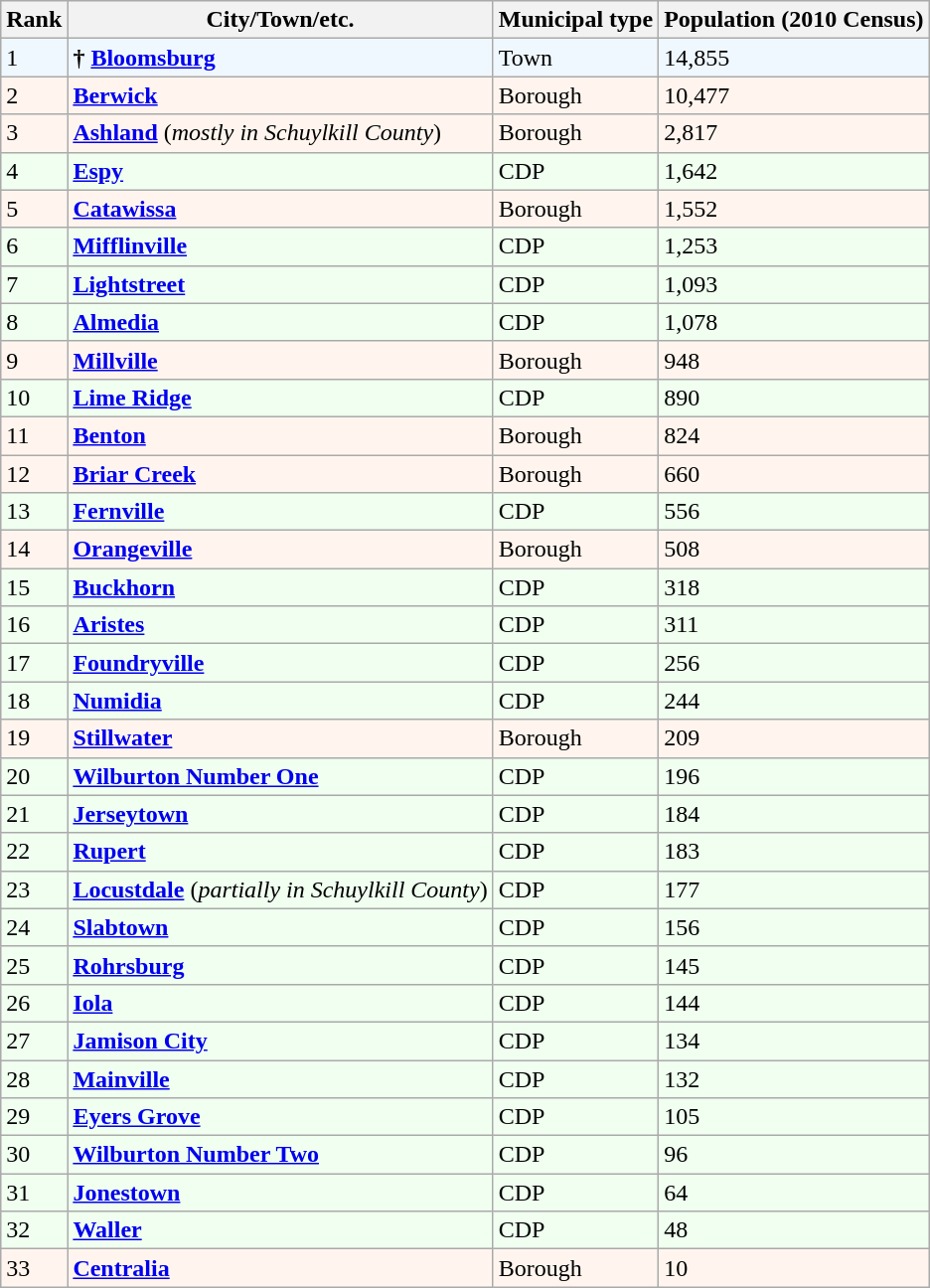<table class="wikitable sortable">
<tr>
<th>Rank</th>
<th>City/Town/etc.</th>
<th>Municipal type</th>
<th>Population (2010 Census)</th>
</tr>
<tr style="background-color:#F0F8FF;">
<td>1</td>
<td><strong>† <a href='#'>Bloomsburg</a></strong></td>
<td>Town</td>
<td>14,855</td>
</tr>
<tr style="background-color:#FFF5EE;">
<td>2</td>
<td><strong><a href='#'>Berwick</a></strong></td>
<td>Borough</td>
<td>10,477</td>
</tr>
<tr style="background-color:#FFF5EE;">
<td>3</td>
<td><strong><a href='#'>Ashland</a></strong> (<em>mostly in Schuylkill County</em>)</td>
<td>Borough</td>
<td>2,817</td>
</tr>
<tr style="background-color:#F0FFF0;">
<td>4</td>
<td><strong><a href='#'>Espy</a></strong></td>
<td>CDP</td>
<td>1,642</td>
</tr>
<tr style="background-color:#FFF5EE;">
<td>5</td>
<td><strong><a href='#'>Catawissa</a></strong></td>
<td>Borough</td>
<td>1,552</td>
</tr>
<tr style="background-color:#F0FFF0;">
<td>6</td>
<td><strong><a href='#'>Mifflinville</a></strong></td>
<td>CDP</td>
<td>1,253</td>
</tr>
<tr style="background-color:#F0FFF0;">
<td>7</td>
<td><strong><a href='#'>Lightstreet</a></strong></td>
<td>CDP</td>
<td>1,093</td>
</tr>
<tr style="background-color:#F0FFF0;">
<td>8</td>
<td><strong><a href='#'>Almedia</a></strong></td>
<td>CDP</td>
<td>1,078</td>
</tr>
<tr style="background-color:#FFF5EE;">
<td>9</td>
<td><strong><a href='#'>Millville</a></strong></td>
<td>Borough</td>
<td>948</td>
</tr>
<tr style="background-color:#F0FFF0;">
<td>10</td>
<td><strong><a href='#'>Lime Ridge</a></strong></td>
<td>CDP</td>
<td>890</td>
</tr>
<tr style="background-color:#FFF5EE;">
<td>11</td>
<td><strong><a href='#'>Benton</a></strong></td>
<td>Borough</td>
<td>824</td>
</tr>
<tr style="background-color:#FFF5EE;">
<td>12</td>
<td><strong><a href='#'>Briar Creek</a></strong></td>
<td>Borough</td>
<td>660</td>
</tr>
<tr style="background-color:#F0FFF0;">
<td>13</td>
<td><strong><a href='#'>Fernville</a></strong></td>
<td>CDP</td>
<td>556</td>
</tr>
<tr style="background-color:#FFF5EE;">
<td>14</td>
<td><strong><a href='#'>Orangeville</a></strong></td>
<td>Borough</td>
<td>508</td>
</tr>
<tr style="background-color:#F0FFF0;">
<td>15</td>
<td><strong><a href='#'>Buckhorn</a></strong></td>
<td>CDP</td>
<td>318</td>
</tr>
<tr style="background-color:#F0FFF0;">
<td>16</td>
<td><strong><a href='#'>Aristes</a></strong></td>
<td>CDP</td>
<td>311</td>
</tr>
<tr style="background-color:#F0FFF0;">
<td>17</td>
<td><strong><a href='#'>Foundryville</a></strong></td>
<td>CDP</td>
<td>256</td>
</tr>
<tr style="background-color:#F0FFF0;">
<td>18</td>
<td><strong><a href='#'>Numidia</a></strong></td>
<td>CDP</td>
<td>244</td>
</tr>
<tr style="background-color:#FFF5EE;">
<td>19</td>
<td><strong><a href='#'>Stillwater</a></strong></td>
<td>Borough</td>
<td>209</td>
</tr>
<tr style="background-color:#F0FFF0;">
<td>20</td>
<td><strong><a href='#'>Wilburton Number One</a></strong></td>
<td>CDP</td>
<td>196</td>
</tr>
<tr style="background-color:#F0FFF0;">
<td>21</td>
<td><strong><a href='#'>Jerseytown</a></strong></td>
<td>CDP</td>
<td>184</td>
</tr>
<tr style="background-color:#F0FFF0;">
<td>22</td>
<td><strong><a href='#'>Rupert</a></strong></td>
<td>CDP</td>
<td>183</td>
</tr>
<tr style="background-color:#F0FFF0;">
<td>23</td>
<td><strong><a href='#'>Locustdale</a></strong> (<em>partially in Schuylkill County</em>)</td>
<td>CDP</td>
<td>177</td>
</tr>
<tr style="background-color:#F0FFF0;">
<td>24</td>
<td><strong><a href='#'>Slabtown</a></strong></td>
<td>CDP</td>
<td>156</td>
</tr>
<tr style="background-color:#F0FFF0;">
<td>25</td>
<td><strong><a href='#'>Rohrsburg</a></strong></td>
<td>CDP</td>
<td>145</td>
</tr>
<tr style="background-color:#F0FFF0;">
<td>26</td>
<td><strong><a href='#'>Iola</a></strong></td>
<td>CDP</td>
<td>144</td>
</tr>
<tr style="background-color:#F0FFF0;">
<td>27</td>
<td><strong><a href='#'>Jamison City</a></strong></td>
<td>CDP</td>
<td>134</td>
</tr>
<tr style="background-color:#F0FFF0;">
<td>28</td>
<td><strong><a href='#'>Mainville</a></strong></td>
<td>CDP</td>
<td>132</td>
</tr>
<tr style="background-color:#F0FFF0;">
<td>29</td>
<td><strong><a href='#'>Eyers Grove</a></strong></td>
<td>CDP</td>
<td>105</td>
</tr>
<tr style="background-color:#F0FFF0;">
<td>30</td>
<td><strong><a href='#'>Wilburton Number Two</a></strong></td>
<td>CDP</td>
<td>96</td>
</tr>
<tr style="background-color:#F0FFF0;">
<td>31</td>
<td><strong><a href='#'>Jonestown</a></strong></td>
<td>CDP</td>
<td>64</td>
</tr>
<tr style="background-color:#F0FFF0;">
<td>32</td>
<td><strong><a href='#'>Waller</a></strong></td>
<td>CDP</td>
<td>48</td>
</tr>
<tr style="background-color:#FFF5EE;">
<td>33</td>
<td><strong><a href='#'>Centralia</a></strong></td>
<td>Borough</td>
<td>10</td>
</tr>
</table>
